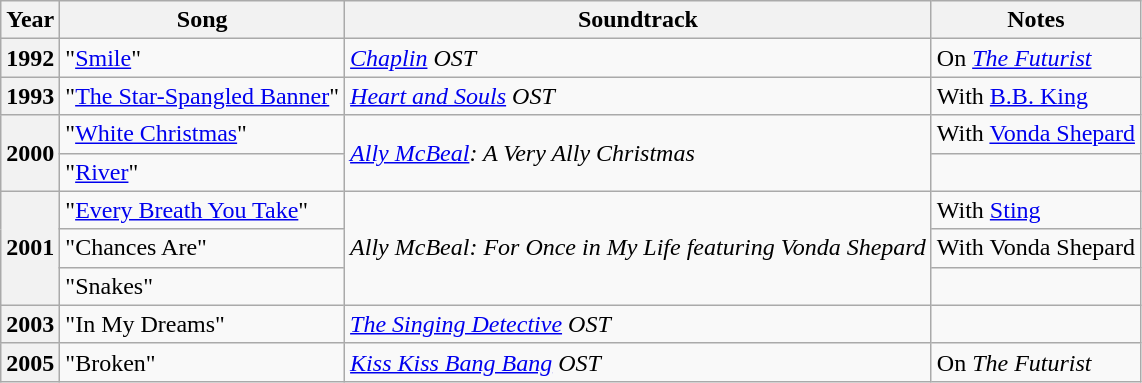<table class="wikitable plainrowheaders sortable" style="margin-right: 0;">
<tr>
<th scope="col">Year</th>
<th scope="col">Song</th>
<th scope="col">Soundtrack</th>
<th scope="col" class="unsortable">Notes</th>
</tr>
<tr>
<th scope="row">1992</th>
<td>"<a href='#'>Smile</a>"</td>
<td><em><a href='#'>Chaplin</a> OST</em></td>
<td>On <em><a href='#'>The Futurist</a></em></td>
</tr>
<tr>
<th scope="row">1993</th>
<td>"<a href='#'>The Star-Spangled Banner</a>"</td>
<td><em><a href='#'>Heart and Souls</a> OST</em></td>
<td>With <a href='#'>B.B. King</a></td>
</tr>
<tr>
<th scope="row" rowspan=2>2000</th>
<td>"<a href='#'>White Christmas</a>"</td>
<td rowspan=2><em><a href='#'>Ally McBeal</a>: A Very Ally Christmas</em></td>
<td>With <a href='#'>Vonda Shepard</a></td>
</tr>
<tr>
<td>"<a href='#'>River</a>"</td>
<td></td>
</tr>
<tr>
<th scope="row" rowspan=3>2001</th>
<td>"<a href='#'>Every Breath You Take</a>"</td>
<td rowspan=3><em>Ally McBeal: For Once in My Life featuring Vonda Shepard</em></td>
<td>With <a href='#'>Sting</a></td>
</tr>
<tr>
<td>"Chances Are"</td>
<td>With Vonda Shepard</td>
</tr>
<tr>
<td>"Snakes"</td>
<td></td>
</tr>
<tr>
<th scope="row">2003</th>
<td>"In My Dreams"</td>
<td><em><a href='#'>The Singing Detective</a> OST</em></td>
<td></td>
</tr>
<tr>
<th scope="row">2005</th>
<td>"Broken"</td>
<td><em><a href='#'>Kiss Kiss Bang Bang</a> OST</em></td>
<td>On <em>The Futurist</em></td>
</tr>
</table>
